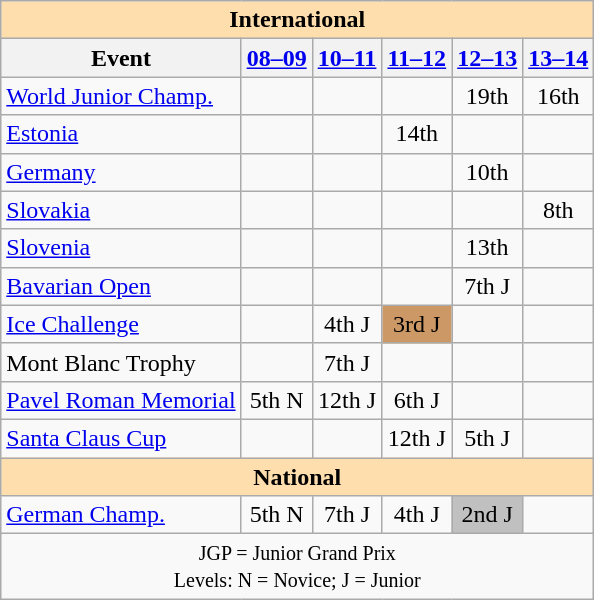<table class="wikitable" style="text-align:center">
<tr>
<th style="background-color: #ffdead; " colspan=6 align=center>International</th>
</tr>
<tr>
<th>Event</th>
<th><a href='#'>08–09</a></th>
<th><a href='#'>10–11</a></th>
<th><a href='#'>11–12</a></th>
<th><a href='#'>12–13</a></th>
<th><a href='#'>13–14</a></th>
</tr>
<tr>
<td align=left><a href='#'>World Junior Champ.</a></td>
<td></td>
<td></td>
<td></td>
<td>19th</td>
<td>16th</td>
</tr>
<tr>
<td align=left> <a href='#'>Estonia</a></td>
<td></td>
<td></td>
<td>14th</td>
<td></td>
<td></td>
</tr>
<tr>
<td align=left> <a href='#'>Germany</a></td>
<td></td>
<td></td>
<td></td>
<td>10th</td>
<td></td>
</tr>
<tr>
<td align=left> <a href='#'>Slovakia</a></td>
<td></td>
<td></td>
<td></td>
<td></td>
<td>8th</td>
</tr>
<tr>
<td align=left> <a href='#'>Slovenia</a></td>
<td></td>
<td></td>
<td></td>
<td>13th</td>
<td></td>
</tr>
<tr>
<td align=left><a href='#'>Bavarian Open</a></td>
<td></td>
<td></td>
<td></td>
<td>7th J</td>
<td></td>
</tr>
<tr>
<td align=left><a href='#'>Ice Challenge</a></td>
<td></td>
<td>4th J</td>
<td bgcolor=cc9966>3rd J</td>
<td></td>
<td></td>
</tr>
<tr>
<td align=left>Mont Blanc Trophy</td>
<td></td>
<td>7th J</td>
<td></td>
<td></td>
<td></td>
</tr>
<tr>
<td align=left><a href='#'>Pavel Roman Memorial</a></td>
<td>5th N</td>
<td>12th J</td>
<td>6th J</td>
<td></td>
<td></td>
</tr>
<tr>
<td align=left><a href='#'>Santa Claus Cup</a></td>
<td></td>
<td></td>
<td>12th J</td>
<td>5th J</td>
<td></td>
</tr>
<tr>
<th style="background-color: #ffdead; " colspan=6 align=center>National</th>
</tr>
<tr>
<td align=left><a href='#'>German Champ.</a></td>
<td>5th N</td>
<td>7th J</td>
<td>4th J</td>
<td bgcolor=silver>2nd J</td>
<td></td>
</tr>
<tr>
<td colspan=6 align=center><small> JGP = Junior Grand Prix <br> Levels: N = Novice; J = Junior </small></td>
</tr>
</table>
